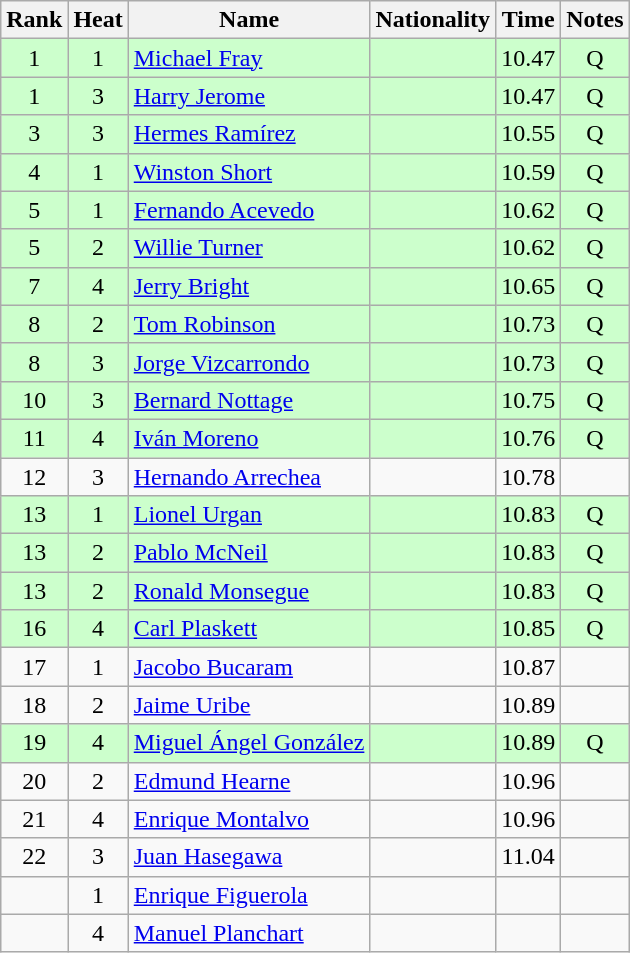<table class="wikitable sortable" style="text-align:center">
<tr>
<th>Rank</th>
<th>Heat</th>
<th>Name</th>
<th>Nationality</th>
<th>Time</th>
<th>Notes</th>
</tr>
<tr bgcolor=ccffcc>
<td>1</td>
<td>1</td>
<td align=left><a href='#'>Michael Fray</a></td>
<td align=left></td>
<td>10.47</td>
<td>Q</td>
</tr>
<tr bgcolor=ccffcc>
<td>1</td>
<td>3</td>
<td align=left><a href='#'>Harry Jerome</a></td>
<td align=left></td>
<td>10.47</td>
<td>Q</td>
</tr>
<tr bgcolor=ccffcc>
<td>3</td>
<td>3</td>
<td align=left><a href='#'>Hermes Ramírez</a></td>
<td align=left></td>
<td>10.55</td>
<td>Q</td>
</tr>
<tr bgcolor=ccffcc>
<td>4</td>
<td>1</td>
<td align=left><a href='#'>Winston Short</a></td>
<td align=left></td>
<td>10.59</td>
<td>Q</td>
</tr>
<tr bgcolor=ccffcc>
<td>5</td>
<td>1</td>
<td align=left><a href='#'>Fernando Acevedo</a></td>
<td align=left></td>
<td>10.62</td>
<td>Q</td>
</tr>
<tr bgcolor=ccffcc>
<td>5</td>
<td>2</td>
<td align=left><a href='#'>Willie Turner</a></td>
<td align=left></td>
<td>10.62</td>
<td>Q</td>
</tr>
<tr bgcolor=ccffcc>
<td>7</td>
<td>4</td>
<td align=left><a href='#'>Jerry Bright</a></td>
<td align=left></td>
<td>10.65</td>
<td>Q</td>
</tr>
<tr bgcolor=ccffcc>
<td>8</td>
<td>2</td>
<td align=left><a href='#'>Tom Robinson</a></td>
<td align=left></td>
<td>10.73</td>
<td>Q</td>
</tr>
<tr bgcolor=ccffcc>
<td>8</td>
<td>3</td>
<td align=left><a href='#'>Jorge Vizcarrondo</a></td>
<td align=left></td>
<td>10.73</td>
<td>Q</td>
</tr>
<tr bgcolor=ccffcc>
<td>10</td>
<td>3</td>
<td align=left><a href='#'>Bernard Nottage</a></td>
<td align=left></td>
<td>10.75</td>
<td>Q</td>
</tr>
<tr bgcolor=ccffcc>
<td>11</td>
<td>4</td>
<td align=left><a href='#'>Iván Moreno</a></td>
<td align=left></td>
<td>10.76</td>
<td>Q</td>
</tr>
<tr>
<td>12</td>
<td>3</td>
<td align=left><a href='#'>Hernando Arrechea</a></td>
<td align=left></td>
<td>10.78</td>
<td></td>
</tr>
<tr bgcolor=ccffcc>
<td>13</td>
<td>1</td>
<td align=left><a href='#'>Lionel Urgan</a></td>
<td align=left></td>
<td>10.83</td>
<td>Q</td>
</tr>
<tr bgcolor=ccffcc>
<td>13</td>
<td>2</td>
<td align=left><a href='#'>Pablo McNeil</a></td>
<td align=left></td>
<td>10.83</td>
<td>Q</td>
</tr>
<tr bgcolor=ccffcc>
<td>13</td>
<td>2</td>
<td align=left><a href='#'>Ronald Monsegue</a></td>
<td align=left></td>
<td>10.83</td>
<td>Q</td>
</tr>
<tr bgcolor=ccffcc>
<td>16</td>
<td>4</td>
<td align=left><a href='#'>Carl Plaskett</a></td>
<td align=left></td>
<td>10.85</td>
<td>Q</td>
</tr>
<tr>
<td>17</td>
<td>1</td>
<td align=left><a href='#'>Jacobo Bucaram</a></td>
<td align=left></td>
<td>10.87</td>
<td></td>
</tr>
<tr>
<td>18</td>
<td>2</td>
<td align=left><a href='#'>Jaime Uribe</a></td>
<td align=left></td>
<td>10.89</td>
<td></td>
</tr>
<tr bgcolor=ccffcc>
<td>19</td>
<td>4</td>
<td align=left><a href='#'>Miguel Ángel González</a></td>
<td align=left></td>
<td>10.89</td>
<td>Q</td>
</tr>
<tr>
<td>20</td>
<td>2</td>
<td align=left><a href='#'>Edmund Hearne</a></td>
<td align=left></td>
<td>10.96</td>
<td></td>
</tr>
<tr>
<td>21</td>
<td>4</td>
<td align=left><a href='#'>Enrique Montalvo</a></td>
<td align=left></td>
<td>10.96</td>
<td></td>
</tr>
<tr>
<td>22</td>
<td>3</td>
<td align=left><a href='#'>Juan Hasegawa</a></td>
<td align=left></td>
<td>11.04</td>
<td></td>
</tr>
<tr>
<td></td>
<td>1</td>
<td align=left><a href='#'>Enrique Figuerola</a></td>
<td align=left></td>
<td></td>
<td></td>
</tr>
<tr>
<td></td>
<td>4</td>
<td align=left><a href='#'>Manuel Planchart</a></td>
<td align=left></td>
<td></td>
<td></td>
</tr>
</table>
